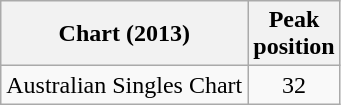<table class="wikitable sortable">
<tr>
<th align="left">Chart (2013)</th>
<th align="left">Peak<br>position</th>
</tr>
<tr>
<td align="left">Australian Singles Chart</td>
<td style="text-align:center;">32</td>
</tr>
</table>
